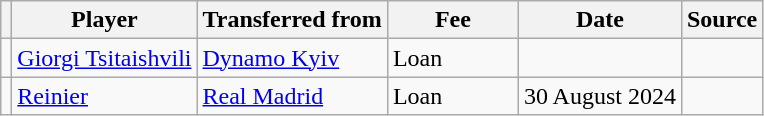<table class="wikitable plainrowheaders sortable">
<tr>
<th></th>
<th scope="col">Player</th>
<th>Transferred from</th>
<th style="width: 80px;">Fee</th>
<th scope="col">Date</th>
<th scope="col">Source</th>
</tr>
<tr>
<td align="center"></td>
<td> <a href='#'>Giorgi Tsitaishvili</a></td>
<td> <a href='#'>Dynamo Kyiv</a></td>
<td>Loan</td>
<td></td>
<td></td>
</tr>
<tr>
<td align="center"></td>
<td> <a href='#'>Reinier</a></td>
<td> <a href='#'>Real Madrid</a></td>
<td>Loan</td>
<td>30 August 2024</td>
<td></td>
</tr>
</table>
